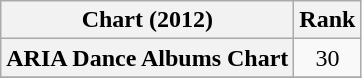<table class="wikitable plainrowheaders" style="text-align:center;">
<tr>
<th scope="col">Chart (2012)</th>
<th scope="col">Rank</th>
</tr>
<tr>
<th scope="row">ARIA Dance Albums Chart</th>
<td>30</td>
</tr>
<tr>
</tr>
</table>
